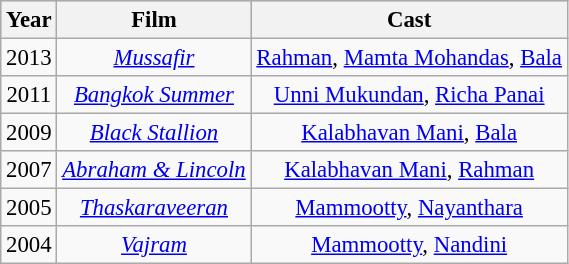<table class="wikitable collapsible sortable" cellpadding="6" style="font-size:95%; text-align:center;">
<tr style="background:#ccc; text-align:center;">
<th>Year</th>
<th>Film</th>
<th>Cast</th>
</tr>
<tr>
<td>2013</td>
<td><em><a href='#'>Mussafir</a></em></td>
<td><a href='#'>Rahman</a>, <a href='#'>Mamta Mohandas</a>, <a href='#'>Bala</a></td>
</tr>
<tr>
<td>2011</td>
<td><em><a href='#'>Bangkok Summer</a></em></td>
<td><a href='#'>Unni Mukundan</a>, <a href='#'>Richa Panai</a></td>
</tr>
<tr>
<td>2009</td>
<td><em><a href='#'>Black Stallion</a></em></td>
<td><a href='#'>Kalabhavan Mani</a>, <a href='#'>Bala</a></td>
</tr>
<tr>
<td>2007</td>
<td><em><a href='#'>Abraham & Lincoln</a></em></td>
<td><a href='#'>Kalabhavan Mani</a>, <a href='#'>Rahman</a></td>
</tr>
<tr>
<td>2005</td>
<td><em><a href='#'>Thaskaraveeran</a></em></td>
<td><a href='#'>Mammootty</a>, <a href='#'>Nayanthara</a></td>
</tr>
<tr>
<td>2004</td>
<td><em><a href='#'>Vajram</a></em></td>
<td><a href='#'>Mammootty</a>, <a href='#'>Nandini</a></td>
</tr>
</table>
